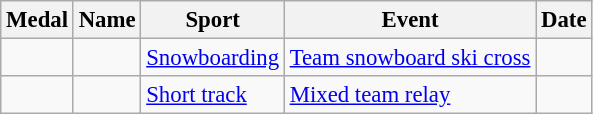<table class="wikitable sortable" style="font-size: 95%">
<tr>
<th>Medal</th>
<th>Name</th>
<th>Sport</th>
<th>Event</th>
<th>Date</th>
</tr>
<tr>
<td></td>
<td></td>
<td><a href='#'>Snowboarding</a></td>
<td><a href='#'>Team snowboard ski cross</a></td>
<td></td>
</tr>
<tr>
<td></td>
<td></td>
<td><a href='#'>Short track</a></td>
<td><a href='#'>Mixed team relay</a></td>
<td></td>
</tr>
</table>
